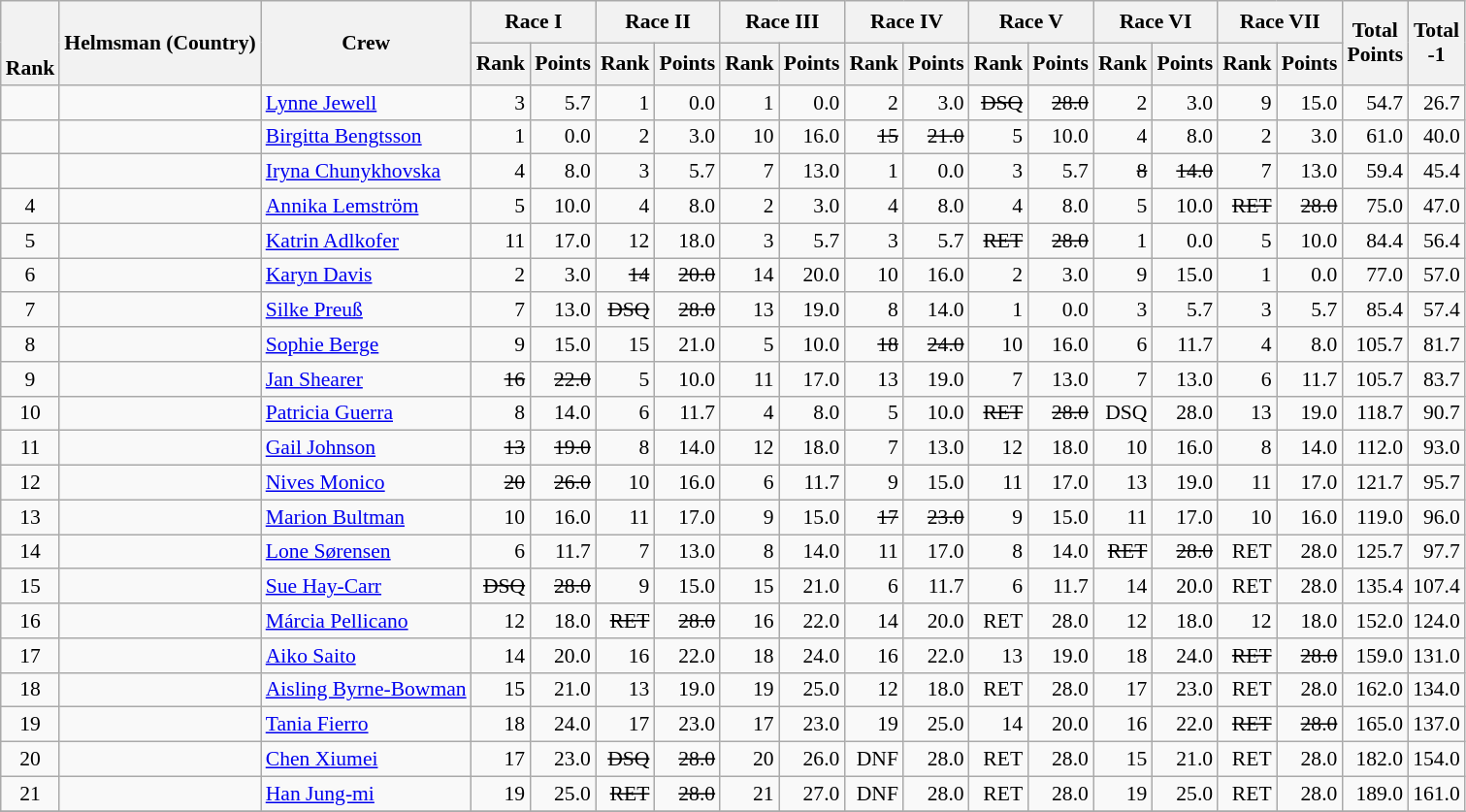<table class="wikitable" style="text-align:right; font-size:90%">
<tr>
<th rowspan="2"> <br>  <br> Rank</th>
<th rowspan="2">Helmsman (Country)</th>
<th rowspan="2">Crew</th>
<th colspan="2">Race I</th>
<th colspan="2">Race II</th>
<th colspan="2">Race III</th>
<th colspan="2">Race IV</th>
<th colspan="2">Race V</th>
<th colspan="2">Race VI</th>
<th colspan="2">Race VII</th>
<th rowspan="2">Total <br>Points <br> </th>
<th rowspan="2">Total<br>-1<br> </th>
</tr>
<tr>
<th>Rank</th>
<th>Points</th>
<th>Rank</th>
<th>Points</th>
<th>Rank</th>
<th>Points</th>
<th>Rank</th>
<th>Points</th>
<th>Rank</th>
<th>Points</th>
<th>Rank</th>
<th>Points</th>
<th>Rank</th>
<th>Points</th>
</tr>
<tr style="vertical-align:top;">
<td align=center></td>
<td align=left></td>
<td align=left><a href='#'>Lynne Jewell</a> </td>
<td>3</td>
<td>5.7</td>
<td>1</td>
<td>0.0</td>
<td>1</td>
<td>0.0</td>
<td>2</td>
<td>3.0</td>
<td><s>DSQ</s></td>
<td><s>28.0</s></td>
<td>2</td>
<td>3.0</td>
<td>9</td>
<td>15.0</td>
<td>54.7</td>
<td>26.7</td>
</tr>
<tr>
<td align=center></td>
<td align=left></td>
<td align=left><a href='#'>Birgitta Bengtsson</a> </td>
<td>1</td>
<td>0.0</td>
<td>2</td>
<td>3.0</td>
<td>10</td>
<td>16.0</td>
<td><s>15</s></td>
<td><s>21.0</s></td>
<td>5</td>
<td>10.0</td>
<td>4</td>
<td>8.0</td>
<td>2</td>
<td>3.0</td>
<td>61.0</td>
<td>40.0</td>
</tr>
<tr>
<td align=center></td>
<td align=left></td>
<td align=left><a href='#'>Iryna Chunykhovska</a> </td>
<td>4</td>
<td>8.0</td>
<td>3</td>
<td>5.7</td>
<td>7</td>
<td>13.0</td>
<td>1</td>
<td>0.0</td>
<td>3</td>
<td>5.7</td>
<td><s>8</s></td>
<td><s>14.0</s></td>
<td>7</td>
<td>13.0</td>
<td>59.4</td>
<td>45.4</td>
</tr>
<tr>
<td align=center>4</td>
<td align=left></td>
<td align=left><a href='#'>Annika Lemström</a> </td>
<td>5</td>
<td>10.0</td>
<td>4</td>
<td>8.0</td>
<td>2</td>
<td>3.0</td>
<td>4</td>
<td>8.0</td>
<td>4</td>
<td>8.0</td>
<td>5</td>
<td>10.0</td>
<td><s>RET</s></td>
<td><s>28.0</s></td>
<td>75.0</td>
<td>47.0</td>
</tr>
<tr>
<td align=center>5</td>
<td align=left></td>
<td align=left><a href='#'>Katrin Adlkofer</a> </td>
<td>11</td>
<td>17.0</td>
<td>12</td>
<td>18.0</td>
<td>3</td>
<td>5.7</td>
<td>3</td>
<td>5.7</td>
<td><s>RET</s></td>
<td><s>28.0</s></td>
<td>1</td>
<td>0.0</td>
<td>5</td>
<td>10.0</td>
<td>84.4</td>
<td>56.4</td>
</tr>
<tr>
<td align=center>6</td>
<td align=left></td>
<td align=left><a href='#'>Karyn Davis</a> </td>
<td>2</td>
<td>3.0</td>
<td><s>14</s></td>
<td><s>20.0</s></td>
<td>14</td>
<td>20.0</td>
<td>10</td>
<td>16.0</td>
<td>2</td>
<td>3.0</td>
<td>9</td>
<td>15.0</td>
<td>1</td>
<td>0.0</td>
<td>77.0</td>
<td>57.0</td>
</tr>
<tr>
<td align=center>7</td>
<td align=left></td>
<td align=left><a href='#'>Silke Preuß</a> </td>
<td>7</td>
<td>13.0</td>
<td><s>DSQ</s></td>
<td><s>28.0</s></td>
<td>13</td>
<td>19.0</td>
<td>8</td>
<td>14.0</td>
<td>1</td>
<td>0.0</td>
<td>3</td>
<td>5.7</td>
<td>3</td>
<td>5.7</td>
<td>85.4</td>
<td>57.4</td>
</tr>
<tr>
<td align=center>8</td>
<td align=left></td>
<td align=left><a href='#'>Sophie Berge</a> </td>
<td>9</td>
<td>15.0</td>
<td>15</td>
<td>21.0</td>
<td>5</td>
<td>10.0</td>
<td><s>18</s></td>
<td><s>24.0</s></td>
<td>10</td>
<td>16.0</td>
<td>6</td>
<td>11.7</td>
<td>4</td>
<td>8.0</td>
<td>105.7</td>
<td>81.7</td>
</tr>
<tr>
<td align=center>9</td>
<td align=left></td>
<td align=left><a href='#'>Jan Shearer</a> </td>
<td><s>16</s></td>
<td><s>22.0</s></td>
<td>5</td>
<td>10.0</td>
<td>11</td>
<td>17.0</td>
<td>13</td>
<td>19.0</td>
<td>7</td>
<td>13.0</td>
<td>7</td>
<td>13.0</td>
<td>6</td>
<td>11.7</td>
<td>105.7</td>
<td>83.7</td>
</tr>
<tr>
<td align=center>10</td>
<td align=left></td>
<td align=left><a href='#'>Patricia Guerra</a> </td>
<td>8</td>
<td>14.0</td>
<td>6</td>
<td>11.7</td>
<td>4</td>
<td>8.0</td>
<td>5</td>
<td>10.0</td>
<td><s>RET</s></td>
<td><s>28.0</s></td>
<td>DSQ</td>
<td>28.0</td>
<td>13</td>
<td>19.0</td>
<td>118.7</td>
<td>90.7</td>
</tr>
<tr>
<td align=center>11</td>
<td align=left></td>
<td align=left><a href='#'>Gail Johnson</a> </td>
<td><s>13</s></td>
<td><s>19.0</s></td>
<td>8</td>
<td>14.0</td>
<td>12</td>
<td>18.0</td>
<td>7</td>
<td>13.0</td>
<td>12</td>
<td>18.0</td>
<td>10</td>
<td>16.0</td>
<td>8</td>
<td>14.0</td>
<td>112.0</td>
<td>93.0</td>
</tr>
<tr>
<td align=center>12</td>
<td align=left></td>
<td align=left><a href='#'>Nives Monico</a> </td>
<td><s>20</s></td>
<td><s>26.0</s></td>
<td>10</td>
<td>16.0</td>
<td>6</td>
<td>11.7</td>
<td>9</td>
<td>15.0</td>
<td>11</td>
<td>17.0</td>
<td>13</td>
<td>19.0</td>
<td>11</td>
<td>17.0</td>
<td>121.7</td>
<td>95.7</td>
</tr>
<tr>
<td align=center>13</td>
<td align=left></td>
<td align=left><a href='#'>Marion Bultman</a> </td>
<td>10</td>
<td>16.0</td>
<td>11</td>
<td>17.0</td>
<td>9</td>
<td>15.0</td>
<td><s>17</s></td>
<td><s>23.0</s></td>
<td>9</td>
<td>15.0</td>
<td>11</td>
<td>17.0</td>
<td>10</td>
<td>16.0</td>
<td>119.0</td>
<td>96.0</td>
</tr>
<tr>
<td align=center>14</td>
<td align=left></td>
<td align=left><a href='#'>Lone Sørensen</a> </td>
<td>6</td>
<td>11.7</td>
<td>7</td>
<td>13.0</td>
<td>8</td>
<td>14.0</td>
<td>11</td>
<td>17.0</td>
<td>8</td>
<td>14.0</td>
<td><s>RET</s></td>
<td><s>28.0</s></td>
<td>RET</td>
<td>28.0</td>
<td>125.7</td>
<td>97.7</td>
</tr>
<tr>
<td align=center>15</td>
<td align=left></td>
<td align=left><a href='#'>Sue Hay-Carr</a> </td>
<td><s>DSQ</s></td>
<td><s>28.0</s></td>
<td>9</td>
<td>15.0</td>
<td>15</td>
<td>21.0</td>
<td>6</td>
<td>11.7</td>
<td>6</td>
<td>11.7</td>
<td>14</td>
<td>20.0</td>
<td>RET</td>
<td>28.0</td>
<td>135.4</td>
<td>107.4</td>
</tr>
<tr>
<td align=center>16</td>
<td align=left></td>
<td align=left><a href='#'>Márcia Pellicano</a> </td>
<td>12</td>
<td>18.0</td>
<td><s>RET</s></td>
<td><s>28.0</s></td>
<td>16</td>
<td>22.0</td>
<td>14</td>
<td>20.0</td>
<td>RET</td>
<td>28.0</td>
<td>12</td>
<td>18.0</td>
<td>12</td>
<td>18.0</td>
<td>152.0</td>
<td>124.0</td>
</tr>
<tr>
<td align=center>17</td>
<td align=left></td>
<td align=left><a href='#'>Aiko Saito</a> </td>
<td>14</td>
<td>20.0</td>
<td>16</td>
<td>22.0</td>
<td>18</td>
<td>24.0</td>
<td>16</td>
<td>22.0</td>
<td>13</td>
<td>19.0</td>
<td>18</td>
<td>24.0</td>
<td><s>RET</s></td>
<td><s>28.0</s></td>
<td>159.0</td>
<td>131.0</td>
</tr>
<tr>
<td align=center>18</td>
<td align=left></td>
<td align=left><a href='#'>Aisling Byrne-Bowman</a> </td>
<td>15</td>
<td>21.0</td>
<td>13</td>
<td>19.0</td>
<td>19</td>
<td>25.0</td>
<td>12</td>
<td>18.0</td>
<td>RET</td>
<td>28.0</td>
<td>17</td>
<td>23.0</td>
<td>RET</td>
<td>28.0</td>
<td>162.0</td>
<td>134.0</td>
</tr>
<tr>
<td align=center>19</td>
<td align=left></td>
<td align=left><a href='#'>Tania Fierro</a> </td>
<td>18</td>
<td>24.0</td>
<td>17</td>
<td>23.0</td>
<td>17</td>
<td>23.0</td>
<td>19</td>
<td>25.0</td>
<td>14</td>
<td>20.0</td>
<td>16</td>
<td>22.0</td>
<td><s>RET</s></td>
<td><s>28.0</s></td>
<td>165.0</td>
<td>137.0</td>
</tr>
<tr>
<td align=center>20</td>
<td align=left></td>
<td align=left><a href='#'>Chen Xiumei</a> </td>
<td>17</td>
<td>23.0</td>
<td><s>DSQ</s></td>
<td><s>28.0</s></td>
<td>20</td>
<td>26.0</td>
<td>DNF</td>
<td>28.0</td>
<td>RET</td>
<td>28.0</td>
<td>15</td>
<td>21.0</td>
<td>RET</td>
<td>28.0</td>
<td>182.0</td>
<td>154.0</td>
</tr>
<tr>
<td align=center>21</td>
<td align=left></td>
<td align=left><a href='#'>Han Jung-mi</a> </td>
<td>19</td>
<td>25.0</td>
<td><s>RET</s></td>
<td><s>28.0</s></td>
<td>21</td>
<td>27.0</td>
<td>DNF</td>
<td>28.0</td>
<td>RET</td>
<td>28.0</td>
<td>19</td>
<td>25.0</td>
<td>RET</td>
<td>28.0</td>
<td>189.0</td>
<td>161.0</td>
</tr>
<tr>
</tr>
</table>
